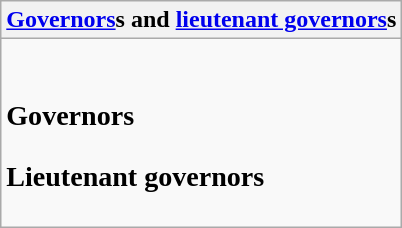<table class="wikitable collapsible collapsed">
<tr>
<th><a href='#'>Governors</a>s and <a href='#'>lieutenant governors</a>s</th>
</tr>
<tr>
<td><br><h3>Governors</h3><h3>Lieutenant governors</h3></td>
</tr>
</table>
